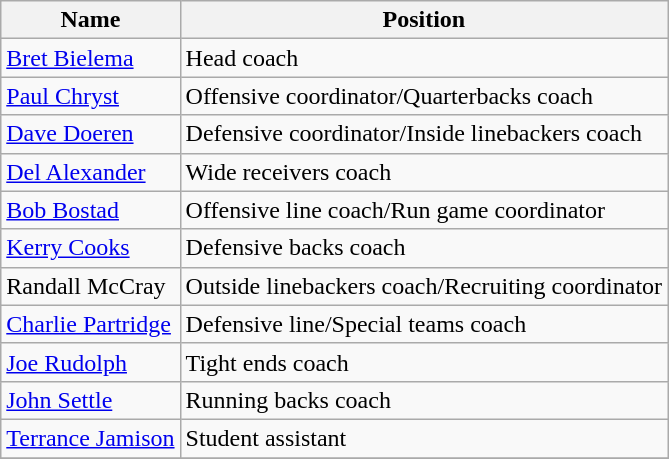<table class="wikitable">
<tr>
<th>Name</th>
<th>Position</th>
</tr>
<tr>
<td><a href='#'>Bret Bielema</a></td>
<td>Head coach</td>
</tr>
<tr>
<td><a href='#'>Paul Chryst</a></td>
<td>Offensive coordinator/Quarterbacks coach</td>
</tr>
<tr>
<td><a href='#'>Dave Doeren</a></td>
<td>Defensive coordinator/Inside linebackers coach</td>
</tr>
<tr>
<td><a href='#'>Del Alexander</a></td>
<td>Wide receivers coach</td>
</tr>
<tr>
<td><a href='#'>Bob Bostad</a></td>
<td>Offensive line coach/Run game coordinator</td>
</tr>
<tr>
<td><a href='#'>Kerry Cooks</a></td>
<td>Defensive backs coach</td>
</tr>
<tr>
<td>Randall McCray</td>
<td>Outside linebackers coach/Recruiting coordinator</td>
</tr>
<tr>
<td><a href='#'>Charlie Partridge</a></td>
<td>Defensive line/Special teams coach</td>
</tr>
<tr>
<td><a href='#'>Joe Rudolph</a></td>
<td>Tight ends coach</td>
</tr>
<tr>
<td><a href='#'>John Settle</a></td>
<td>Running backs coach</td>
</tr>
<tr>
<td><a href='#'>Terrance Jamison</a></td>
<td>Student assistant</td>
</tr>
<tr>
</tr>
</table>
